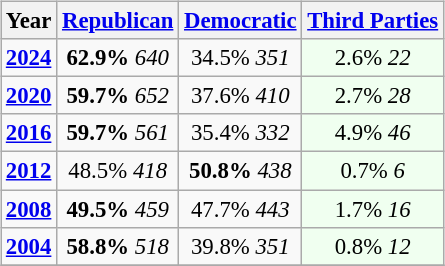<table class="wikitable" style="float:right; font-size:95%;">
<tr>
<th>Year</th>
<th><a href='#'>Republican</a></th>
<th><a href='#'>Democratic</a></th>
<th><a href='#'>Third Parties</a></th>
</tr>
<tr>
<td style="text-align:center;" ><strong><a href='#'>2024</a></strong></td>
<td style="text-align:center;" ><strong>62.9%</strong> <em>640</em></td>
<td style="text-align:center;" >34.5%  <em>351</em></td>
<td style="text-align:center; background:honeyDew;">2.6% <em>22</em></td>
</tr>
<tr>
<td style="text-align:center;" ><strong><a href='#'>2020</a></strong></td>
<td style="text-align:center;" ><strong>59.7%</strong> <em>652</em></td>
<td style="text-align:center;" >37.6%  <em>410</em></td>
<td style="text-align:center; background:honeyDew;">2.7% <em>28</em></td>
</tr>
<tr>
<td style="text-align:center;" ><strong><a href='#'>2016</a></strong></td>
<td style="text-align:center;" ><strong>59.7%</strong> <em>561</em></td>
<td style="text-align:center;" >35.4% <em>332</em></td>
<td style="text-align:center; background:honeyDew;">4.9% <em>46</em></td>
</tr>
<tr>
<td style="text-align:center;" ><strong><a href='#'>2012</a></strong></td>
<td style="text-align:center;" >48.5% <em>418</em></td>
<td style="text-align:center;" ><strong>50.8%</strong>  <em>438</em></td>
<td style="text-align:center; background:honeyDew;">0.7% <em>6</em></td>
</tr>
<tr>
<td style="text-align:center;" ><strong><a href='#'>2008</a></strong></td>
<td style="text-align:center;" ><strong>49.5%</strong> <em>459</em></td>
<td style="text-align:center;" >47.7%  <em>443</em></td>
<td style="text-align:center; background:honeyDew;">1.7% <em>16</em></td>
</tr>
<tr>
<td style="text-align:center;" ><strong><a href='#'>2004</a></strong></td>
<td style="text-align:center;" ><strong>58.8%</strong> <em>518</em></td>
<td style="text-align:center;" >39.8%   <em>351</em></td>
<td style="text-align:center; background:honeyDew;">0.8% <em>12</em></td>
</tr>
<tr>
</tr>
</table>
